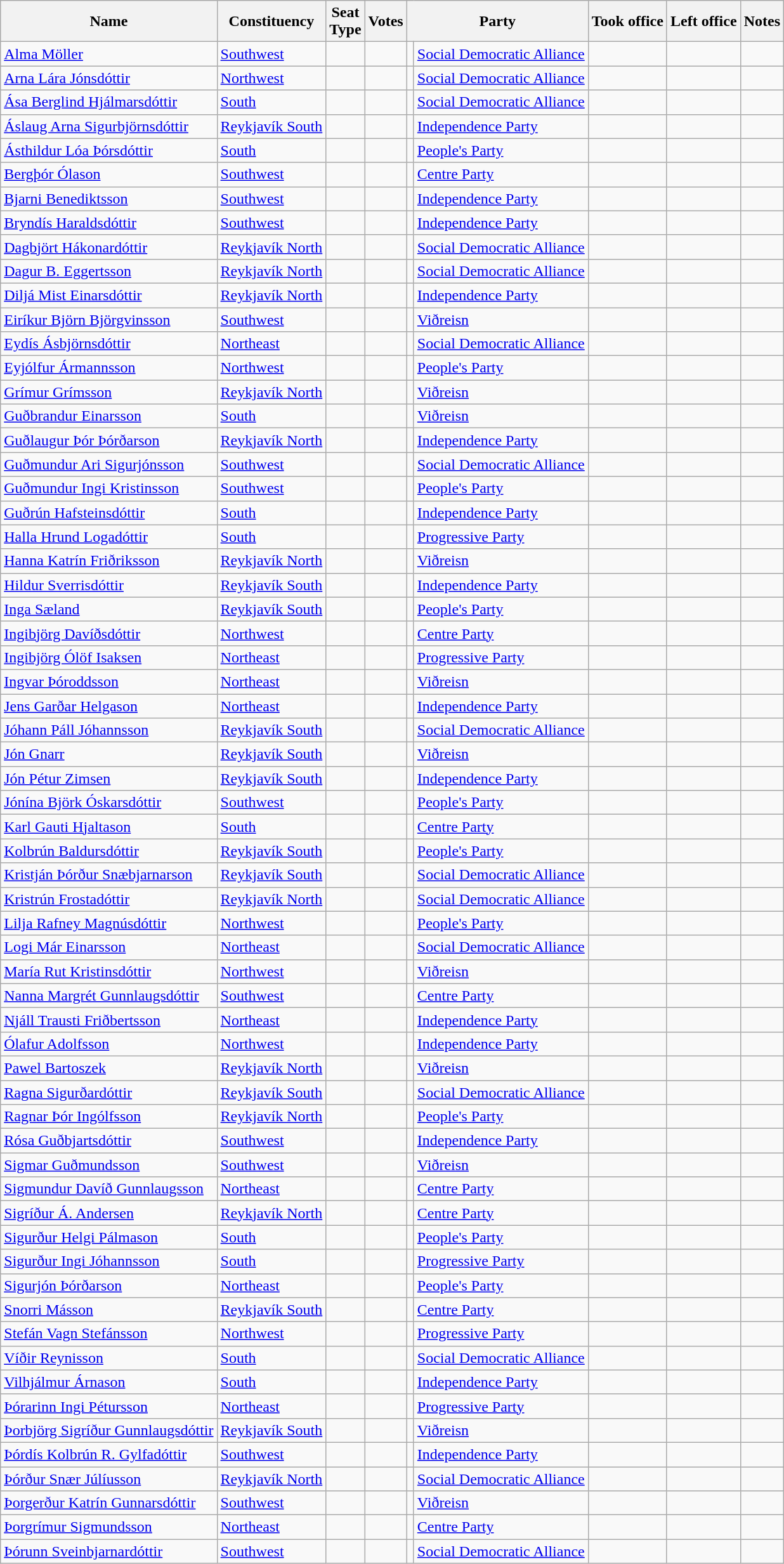<table class="wikitable sortable sticky-header" style="font-size:100%; text-align:left;">
<tr>
<th scope=col>Name</th>
<th scope=col>Constituency</th>
<th scope=col>Seat<br>Type</th>
<th scope=col>Votes</th>
<th scope=col colspan="2">Party</th>
<th scope=col>Took office</th>
<th scope=col>Left office</th>
<th scope=col>Notes</th>
</tr>
<tr>
<td><a href='#'>Alma Möller</a></td>
<td><a href='#'>Southwest</a></td>
<td></td>
<td align=right></td>
<td></td>
<td><a href='#'>Social Democratic Alliance</a></td>
<td align=center></td>
<td></td>
<td></td>
</tr>
<tr>
<td><a href='#'>Arna Lára Jónsdóttir</a></td>
<td><a href='#'>Northwest</a></td>
<td></td>
<td align=right></td>
<td></td>
<td><a href='#'>Social Democratic Alliance</a></td>
<td align=center></td>
<td></td>
<td></td>
</tr>
<tr>
<td><a href='#'>Ása Berglind Hjálmarsdóttir</a></td>
<td><a href='#'>South</a></td>
<td></td>
<td align=right></td>
<td></td>
<td><a href='#'>Social Democratic Alliance</a></td>
<td align=center></td>
<td></td>
<td></td>
</tr>
<tr>
<td><a href='#'>Áslaug Arna Sigurbjörnsdóttir</a></td>
<td><a href='#'>Reykjavík South</a></td>
<td></td>
<td align=right></td>
<td></td>
<td><a href='#'>Independence Party</a></td>
<td align=center></td>
<td></td>
<td></td>
</tr>
<tr>
<td><a href='#'>Ásthildur Lóa Þórsdóttir</a></td>
<td><a href='#'>South</a></td>
<td></td>
<td align=right></td>
<td></td>
<td><a href='#'>People's Party</a></td>
<td align=center></td>
<td></td>
<td></td>
</tr>
<tr>
<td><a href='#'>Bergþór Ólason</a></td>
<td><a href='#'>Southwest</a></td>
<td></td>
<td align=right></td>
<td></td>
<td><a href='#'>Centre Party</a></td>
<td align=center></td>
<td></td>
<td></td>
</tr>
<tr>
<td><a href='#'>Bjarni Benediktsson</a></td>
<td><a href='#'>Southwest</a></td>
<td></td>
<td align=right></td>
<td></td>
<td><a href='#'>Independence Party</a></td>
<td align=center></td>
<td></td>
<td></td>
</tr>
<tr>
<td><a href='#'>Bryndís Haraldsdóttir</a></td>
<td><a href='#'>Southwest</a></td>
<td></td>
<td align=right></td>
<td></td>
<td><a href='#'>Independence Party</a></td>
<td align=center></td>
<td></td>
<td></td>
</tr>
<tr>
<td><a href='#'>Dagbjört Hákonardóttir</a></td>
<td><a href='#'>Reykjavík North</a></td>
<td></td>
<td align=right></td>
<td></td>
<td><a href='#'>Social Democratic Alliance</a></td>
<td align=center></td>
<td></td>
<td></td>
</tr>
<tr>
<td><a href='#'>Dagur B. Eggertsson</a></td>
<td><a href='#'>Reykjavík North</a></td>
<td></td>
<td align=right></td>
<td></td>
<td><a href='#'>Social Democratic Alliance</a></td>
<td align=center></td>
<td></td>
<td></td>
</tr>
<tr>
<td><a href='#'>Diljá Mist Einarsdóttir</a></td>
<td><a href='#'>Reykjavík North</a></td>
<td></td>
<td align=right></td>
<td></td>
<td><a href='#'>Independence Party</a></td>
<td align=center></td>
<td></td>
<td></td>
</tr>
<tr>
<td><a href='#'>Eiríkur Björn Björgvinsson</a></td>
<td><a href='#'>Southwest</a></td>
<td></td>
<td align=right></td>
<td></td>
<td><a href='#'>Viðreisn</a></td>
<td align=center></td>
<td></td>
<td></td>
</tr>
<tr>
<td><a href='#'>Eydís Ásbjörnsdóttir</a></td>
<td><a href='#'>Northeast</a></td>
<td></td>
<td align=right></td>
<td></td>
<td><a href='#'>Social Democratic Alliance</a></td>
<td align=center></td>
<td></td>
<td></td>
</tr>
<tr>
<td><a href='#'>Eyjólfur Ármannsson</a></td>
<td><a href='#'>Northwest</a></td>
<td></td>
<td align=right></td>
<td></td>
<td><a href='#'>People's Party</a></td>
<td align=center></td>
<td></td>
<td></td>
</tr>
<tr>
<td><a href='#'>Grímur Grímsson</a></td>
<td><a href='#'>Reykjavík North</a></td>
<td></td>
<td align=right></td>
<td></td>
<td><a href='#'>Viðreisn</a></td>
<td align=center></td>
<td></td>
<td></td>
</tr>
<tr>
<td><a href='#'>Guðbrandur Einarsson</a></td>
<td><a href='#'>South</a></td>
<td></td>
<td align=right></td>
<td></td>
<td><a href='#'>Viðreisn</a></td>
<td align=center></td>
<td></td>
<td></td>
</tr>
<tr>
<td><a href='#'>Guðlaugur Þór Þórðarson</a></td>
<td><a href='#'>Reykjavík North</a></td>
<td></td>
<td align=right></td>
<td></td>
<td><a href='#'>Independence Party</a></td>
<td align=center></td>
<td></td>
<td></td>
</tr>
<tr>
<td><a href='#'>Guðmundur Ari Sigurjónsson</a></td>
<td><a href='#'>Southwest</a></td>
<td></td>
<td align=right></td>
<td></td>
<td><a href='#'>Social Democratic Alliance</a></td>
<td align=center></td>
<td></td>
<td></td>
</tr>
<tr>
<td><a href='#'>Guðmundur Ingi Kristinsson</a></td>
<td><a href='#'>Southwest</a></td>
<td></td>
<td align=right></td>
<td></td>
<td><a href='#'>People's Party</a></td>
<td align=center></td>
<td></td>
<td></td>
</tr>
<tr>
<td><a href='#'>Guðrún Hafsteinsdóttir</a></td>
<td><a href='#'>South</a></td>
<td></td>
<td align=right></td>
<td></td>
<td><a href='#'>Independence Party</a></td>
<td align=center></td>
<td></td>
<td></td>
</tr>
<tr>
<td><a href='#'>Halla Hrund Logadóttir</a></td>
<td><a href='#'>South</a></td>
<td></td>
<td align=right></td>
<td></td>
<td><a href='#'>Progressive Party</a></td>
<td align=center></td>
<td></td>
<td></td>
</tr>
<tr>
<td><a href='#'>Hanna Katrín Friðriksson</a></td>
<td><a href='#'>Reykjavík North</a></td>
<td></td>
<td align=right></td>
<td></td>
<td><a href='#'>Viðreisn</a></td>
<td align=center></td>
<td></td>
<td></td>
</tr>
<tr>
<td><a href='#'>Hildur Sverrisdóttir</a></td>
<td><a href='#'>Reykjavík South</a></td>
<td></td>
<td align=right></td>
<td></td>
<td><a href='#'>Independence Party</a></td>
<td align=center></td>
<td></td>
<td></td>
</tr>
<tr>
<td><a href='#'>Inga Sæland</a></td>
<td><a href='#'>Reykjavík South</a></td>
<td></td>
<td align=right></td>
<td></td>
<td><a href='#'>People's Party</a></td>
<td align=center></td>
<td></td>
<td></td>
</tr>
<tr>
<td><a href='#'>Ingibjörg Davíðsdóttir</a></td>
<td><a href='#'>Northwest</a></td>
<td></td>
<td align=right></td>
<td></td>
<td><a href='#'>Centre Party</a></td>
<td align=center></td>
<td></td>
<td></td>
</tr>
<tr>
<td><a href='#'>Ingibjörg Ólöf Isaksen</a></td>
<td><a href='#'>Northeast</a></td>
<td></td>
<td align=right></td>
<td></td>
<td><a href='#'>Progressive Party</a></td>
<td align=center></td>
<td></td>
<td></td>
</tr>
<tr>
<td><a href='#'>Ingvar Þóroddsson</a></td>
<td><a href='#'>Northeast</a></td>
<td></td>
<td align=right></td>
<td></td>
<td><a href='#'>Viðreisn</a></td>
<td align=center></td>
<td></td>
<td></td>
</tr>
<tr>
<td><a href='#'>Jens Garðar Helgason</a></td>
<td><a href='#'>Northeast</a></td>
<td></td>
<td align=right></td>
<td></td>
<td><a href='#'>Independence Party</a></td>
<td align=center></td>
<td></td>
<td></td>
</tr>
<tr>
<td><a href='#'>Jóhann Páll Jóhannsson</a></td>
<td><a href='#'>Reykjavík South</a></td>
<td></td>
<td align=right></td>
<td></td>
<td><a href='#'>Social Democratic Alliance</a></td>
<td align=center></td>
<td></td>
<td></td>
</tr>
<tr>
<td><a href='#'>Jón Gnarr</a></td>
<td><a href='#'>Reykjavík South</a></td>
<td></td>
<td align=right></td>
<td></td>
<td><a href='#'>Viðreisn</a></td>
<td align=center></td>
<td></td>
<td></td>
</tr>
<tr>
<td><a href='#'>Jón Pétur Zimsen</a></td>
<td><a href='#'>Reykjavík South</a></td>
<td></td>
<td align=right></td>
<td></td>
<td><a href='#'>Independence Party</a></td>
<td align=center></td>
<td></td>
<td></td>
</tr>
<tr>
<td><a href='#'>Jónína Björk Óskarsdóttir</a></td>
<td><a href='#'>Southwest</a></td>
<td></td>
<td align=right></td>
<td></td>
<td><a href='#'>People's Party</a></td>
<td align=center></td>
<td></td>
<td></td>
</tr>
<tr>
<td><a href='#'>Karl Gauti Hjaltason</a></td>
<td><a href='#'>South</a></td>
<td></td>
<td align=right></td>
<td></td>
<td><a href='#'>Centre Party</a></td>
<td align=center></td>
<td></td>
<td></td>
</tr>
<tr>
<td><a href='#'>Kolbrún Baldursdóttir</a></td>
<td><a href='#'>Reykjavík South</a></td>
<td></td>
<td align=right></td>
<td></td>
<td><a href='#'>People's Party</a></td>
<td align=center></td>
<td></td>
<td></td>
</tr>
<tr>
<td><a href='#'>Kristján Þórður Snæbjarnarson</a></td>
<td><a href='#'>Reykjavík South</a></td>
<td></td>
<td align=right></td>
<td></td>
<td><a href='#'>Social Democratic Alliance</a></td>
<td align=center></td>
<td></td>
<td></td>
</tr>
<tr>
<td><a href='#'>Kristrún Frostadóttir</a></td>
<td><a href='#'>Reykjavík North</a></td>
<td></td>
<td align=right></td>
<td></td>
<td><a href='#'>Social Democratic Alliance</a></td>
<td align=center></td>
<td></td>
<td></td>
</tr>
<tr>
<td><a href='#'>Lilja Rafney Magnúsdóttir</a></td>
<td><a href='#'>Northwest</a></td>
<td></td>
<td align=right></td>
<td></td>
<td><a href='#'>People's Party</a></td>
<td align=center></td>
<td></td>
<td></td>
</tr>
<tr>
<td><a href='#'>Logi Már Einarsson</a></td>
<td><a href='#'>Northeast</a></td>
<td></td>
<td align=right></td>
<td></td>
<td><a href='#'>Social Democratic Alliance</a></td>
<td align=center></td>
<td></td>
<td></td>
</tr>
<tr>
<td><a href='#'>María Rut Kristinsdóttir</a></td>
<td><a href='#'>Northwest</a></td>
<td></td>
<td align=right></td>
<td></td>
<td><a href='#'>Viðreisn</a></td>
<td align=center></td>
<td></td>
<td></td>
</tr>
<tr>
<td><a href='#'>Nanna Margrét Gunnlaugsdóttir</a></td>
<td><a href='#'>Southwest</a></td>
<td></td>
<td align=right></td>
<td></td>
<td><a href='#'>Centre Party</a></td>
<td align=center></td>
<td></td>
<td></td>
</tr>
<tr>
<td><a href='#'>Njáll Trausti Friðbertsson</a></td>
<td><a href='#'>Northeast</a></td>
<td></td>
<td align=right></td>
<td></td>
<td><a href='#'>Independence Party</a></td>
<td align=center></td>
<td></td>
<td></td>
</tr>
<tr>
<td><a href='#'>Ólafur Adolfsson</a></td>
<td><a href='#'>Northwest</a></td>
<td></td>
<td align=right></td>
<td></td>
<td><a href='#'>Independence Party</a></td>
<td align=center></td>
<td></td>
<td></td>
</tr>
<tr>
<td><a href='#'>Pawel Bartoszek</a></td>
<td><a href='#'>Reykjavík North</a></td>
<td></td>
<td align=right></td>
<td></td>
<td><a href='#'>Viðreisn</a></td>
<td align=center></td>
<td></td>
<td></td>
</tr>
<tr>
<td><a href='#'>Ragna Sigurðardóttir</a></td>
<td><a href='#'>Reykjavík South</a></td>
<td></td>
<td align=right></td>
<td></td>
<td><a href='#'>Social Democratic Alliance</a></td>
<td align=center></td>
<td></td>
<td></td>
</tr>
<tr>
<td><a href='#'>Ragnar Þór Ingólfsson</a></td>
<td><a href='#'>Reykjavík North</a></td>
<td></td>
<td align=right></td>
<td></td>
<td><a href='#'>People's Party</a></td>
<td align=center></td>
<td></td>
<td></td>
</tr>
<tr>
<td><a href='#'>Rósa Guðbjartsdóttir</a></td>
<td><a href='#'>Southwest</a></td>
<td></td>
<td align=right></td>
<td></td>
<td><a href='#'>Independence Party</a></td>
<td align=center></td>
<td></td>
<td></td>
</tr>
<tr>
<td><a href='#'>Sigmar Guðmundsson</a></td>
<td><a href='#'>Southwest</a></td>
<td></td>
<td align=right></td>
<td></td>
<td><a href='#'>Viðreisn</a></td>
<td align=center></td>
<td></td>
<td></td>
</tr>
<tr>
<td><a href='#'>Sigmundur Davíð Gunnlaugsson</a></td>
<td><a href='#'>Northeast</a></td>
<td></td>
<td align=right></td>
<td></td>
<td><a href='#'>Centre Party</a></td>
<td align=center></td>
<td></td>
<td></td>
</tr>
<tr>
<td><a href='#'>Sigríður Á. Andersen</a></td>
<td><a href='#'>Reykjavík North</a></td>
<td></td>
<td align=right></td>
<td></td>
<td><a href='#'>Centre Party</a></td>
<td align=center></td>
<td></td>
<td></td>
</tr>
<tr>
<td><a href='#'>Sigurður Helgi Pálmason</a></td>
<td><a href='#'>South</a></td>
<td></td>
<td align=right></td>
<td></td>
<td><a href='#'>People's Party</a></td>
<td align=center></td>
<td></td>
<td></td>
</tr>
<tr>
<td><a href='#'>Sigurður Ingi Jóhannsson</a></td>
<td><a href='#'>South</a></td>
<td></td>
<td align=right></td>
<td></td>
<td><a href='#'>Progressive Party</a></td>
<td align=center></td>
<td></td>
<td></td>
</tr>
<tr>
<td><a href='#'>Sigurjón Þórðarson</a></td>
<td><a href='#'>Northeast</a></td>
<td></td>
<td align=right></td>
<td></td>
<td><a href='#'>People's Party</a></td>
<td align=center></td>
<td></td>
<td></td>
</tr>
<tr>
<td><a href='#'>Snorri Másson</a></td>
<td><a href='#'>Reykjavík South</a></td>
<td></td>
<td align=right></td>
<td></td>
<td><a href='#'>Centre Party</a></td>
<td align=center></td>
<td></td>
<td></td>
</tr>
<tr>
<td><a href='#'>Stefán Vagn Stefánsson</a></td>
<td><a href='#'>Northwest</a></td>
<td></td>
<td align=right></td>
<td></td>
<td><a href='#'>Progressive Party</a></td>
<td align=center></td>
<td></td>
<td></td>
</tr>
<tr>
<td><a href='#'>Víðir Reynisson</a></td>
<td><a href='#'>South</a></td>
<td></td>
<td align=right></td>
<td></td>
<td><a href='#'>Social Democratic Alliance</a></td>
<td align=center></td>
<td></td>
<td></td>
</tr>
<tr>
<td><a href='#'>Vilhjálmur Árnason</a></td>
<td><a href='#'>South</a></td>
<td></td>
<td align=right></td>
<td></td>
<td><a href='#'>Independence Party</a></td>
<td align=center></td>
<td></td>
<td></td>
</tr>
<tr>
<td><a href='#'>Þórarinn Ingi Pétursson</a></td>
<td><a href='#'>Northeast</a></td>
<td></td>
<td align=right></td>
<td></td>
<td><a href='#'>Progressive Party</a></td>
<td align=center></td>
<td></td>
<td></td>
</tr>
<tr>
<td><a href='#'>Þorbjörg Sigríður Gunnlaugsdóttir</a></td>
<td><a href='#'>Reykjavík South</a></td>
<td></td>
<td align=right></td>
<td></td>
<td><a href='#'>Viðreisn</a></td>
<td align=center></td>
<td></td>
<td></td>
</tr>
<tr>
<td><a href='#'>Þórdís Kolbrún R. Gylfadóttir</a></td>
<td><a href='#'>Southwest</a></td>
<td></td>
<td align=right></td>
<td></td>
<td><a href='#'>Independence Party</a></td>
<td align=center></td>
<td></td>
<td></td>
</tr>
<tr>
<td><a href='#'>Þórður Snær Júlíusson</a></td>
<td><a href='#'>Reykjavík North</a></td>
<td></td>
<td align=right></td>
<td></td>
<td><a href='#'>Social Democratic Alliance</a></td>
<td align=center></td>
<td></td>
<td></td>
</tr>
<tr>
<td><a href='#'>Þorgerður Katrín Gunnarsdóttir</a></td>
<td><a href='#'>Southwest</a></td>
<td></td>
<td align=right></td>
<td></td>
<td><a href='#'>Viðreisn</a></td>
<td align=center></td>
<td></td>
<td></td>
</tr>
<tr>
<td><a href='#'>Þorgrímur Sigmundsson</a></td>
<td><a href='#'>Northeast</a></td>
<td></td>
<td align=right></td>
<td></td>
<td><a href='#'>Centre Party</a></td>
<td align=center></td>
<td></td>
<td></td>
</tr>
<tr>
<td><a href='#'>Þórunn Sveinbjarnardóttir</a></td>
<td><a href='#'>Southwest</a></td>
<td></td>
<td align=right></td>
<td></td>
<td><a href='#'>Social Democratic Alliance</a></td>
<td align=center></td>
<td></td>
<td></td>
</tr>
</table>
